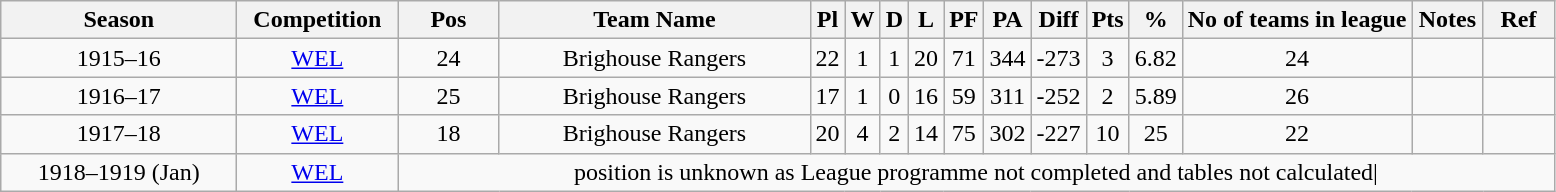<table class="wikitable" style="text-align:center;">
<tr>
<th width=150 abbr="season">Season</th>
<th width=100 abbr="Competition">Competition</th>
<th width=60 abbr="Position">Pos</th>
<th width=200 abbr="Club">Team Name</th>
<th width 50 abbr="Pl">Pl</th>
<th width 50 abbr="W">W</th>
<th width 50 abbr="D">D</th>
<th width 50 abbr="L">L</th>
<th width 60 abbr="PF">PF</th>
<th width 60 abbr="PA">PA</th>
<th width 100 abbr="Diff">Diff</th>
<th width 60 abbr="Pts">Pts</th>
<th width 100 abbr="%">%</th>
<th width 100 abbr="No of Teams">No of teams in league</th>
<th width=40 abbr="Notes">Notes</th>
<th width=40 abbr="Ref">Ref</th>
</tr>
<tr>
<td>1915–16</td>
<td><a href='#'>WEL</a></td>
<td>24</td>
<td>Brighouse Rangers</td>
<td>22</td>
<td>1</td>
<td>1</td>
<td>20</td>
<td>71</td>
<td>344</td>
<td>-273</td>
<td>3</td>
<td>6.82</td>
<td>24</td>
<td></td>
<td></td>
</tr>
<tr>
<td>1916–17</td>
<td><a href='#'>WEL</a></td>
<td>25</td>
<td>Brighouse Rangers</td>
<td>17</td>
<td>1</td>
<td>0</td>
<td>16</td>
<td>59</td>
<td>311</td>
<td>-252</td>
<td>2</td>
<td>5.89</td>
<td>26</td>
<td></td>
<td></td>
</tr>
<tr>
<td>1917–18</td>
<td><a href='#'>WEL</a></td>
<td>18</td>
<td>Brighouse Rangers</td>
<td>20</td>
<td>4</td>
<td>2</td>
<td>14</td>
<td>75</td>
<td>302</td>
<td>-227</td>
<td>10</td>
<td>25</td>
<td>22</td>
<td></td>
<td></td>
</tr>
<tr>
<td colspan=1 abbr="Comment">1918–1919 (Jan)</td>
<td colspan=1 abbr="comment"><a href='#'>WEL</a></td>
<td colspan=14 abbr="Comment">position is unknown as League programme not completed and tables not calculated|</td>
</tr>
</table>
